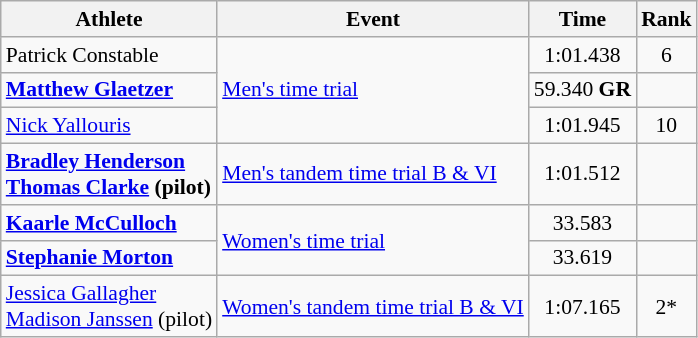<table class=wikitable style=font-size:90%;text-align:center>
<tr>
<th>Athlete</th>
<th>Event</th>
<th>Time</th>
<th>Rank</th>
</tr>
<tr>
<td align=left>Patrick Constable</td>
<td align=left rowspan=3><a href='#'>Men's time trial</a></td>
<td>1:01.438</td>
<td>6</td>
</tr>
<tr>
<td align=left><strong><a href='#'>Matthew Glaetzer</a></strong></td>
<td>59.340 <strong>GR</strong></td>
<td></td>
</tr>
<tr>
<td align=left><a href='#'>Nick Yallouris</a></td>
<td>1:01.945</td>
<td>10</td>
</tr>
<tr>
<td align=left><strong><a href='#'>Bradley Henderson</a><br><a href='#'>Thomas Clarke</a> (pilot)</strong></td>
<td align=left><a href='#'>Men's tandem time trial B & VI</a></td>
<td>1:01.512</td>
<td></td>
</tr>
<tr>
<td align=left><strong><a href='#'>Kaarle McCulloch</a></strong></td>
<td align=left rowspan=2><a href='#'>Women's time trial</a></td>
<td>33.583</td>
<td></td>
</tr>
<tr>
<td align=left><strong><a href='#'>Stephanie Morton</a></strong></td>
<td>33.619</td>
<td></td>
</tr>
<tr>
<td align=left><a href='#'>Jessica Gallagher</a><br><a href='#'>Madison Janssen</a> (pilot)</td>
<td align=left><a href='#'>Women's tandem time trial B & VI</a></td>
<td>1:07.165</td>
<td>2*</td>
</tr>
</table>
